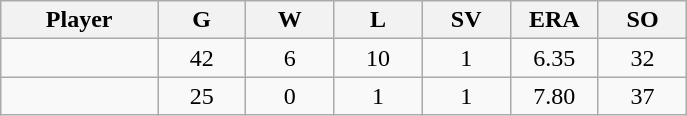<table class="wikitable sortable">
<tr>
<th bgcolor="#DDDDFF" width="16%">Player</th>
<th bgcolor="#DDDDFF" width="9%">G</th>
<th bgcolor="#DDDDFF" width="9%">W</th>
<th bgcolor="#DDDDFF" width="9%">L</th>
<th bgcolor="#DDDDFF" width="9%">SV</th>
<th bgcolor="#DDDDFF" width="9%">ERA</th>
<th bgcolor="#DDDDFF" width="9%">SO</th>
</tr>
<tr align="center">
<td></td>
<td>42</td>
<td>6</td>
<td>10</td>
<td>1</td>
<td>6.35</td>
<td>32</td>
</tr>
<tr align="center">
<td></td>
<td>25</td>
<td>0</td>
<td>1</td>
<td>1</td>
<td>7.80</td>
<td>37</td>
</tr>
</table>
